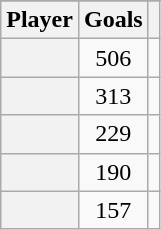<table class="wikitable sortable plainrowheaders static-row-numbers" style="text-align: center;">
<tr>
</tr>
<tr>
<th scope="col">Player</th>
<th scope="col">Goals</th>
<th scope="col"></th>
</tr>
<tr>
<th scope="row"></th>
<td>506</td>
<td></td>
</tr>
<tr>
<th scope="row"></th>
<td>313</td>
<td></td>
</tr>
<tr>
<th scope="row"></th>
<td>229</td>
<td></td>
</tr>
<tr>
<th scope="row"></th>
<td>190</td>
<td></td>
</tr>
<tr>
<th scope="row"></th>
<td>157</td>
<td></td>
</tr>
</table>
